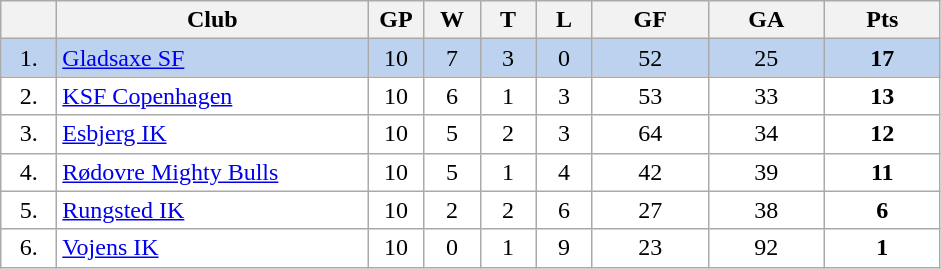<table class="wikitable">
<tr>
<th width="30"></th>
<th width="200">Club</th>
<th width="30">GP</th>
<th width="30">W</th>
<th width="30">T</th>
<th width="30">L</th>
<th width="70">GF</th>
<th width="70">GA</th>
<th width="70">Pts</th>
</tr>
<tr bgcolor="#BCD2EE" align="center">
<td>1.</td>
<td align="left"><a href='#'>Gladsaxe SF</a></td>
<td>10</td>
<td>7</td>
<td>3</td>
<td>0</td>
<td>52</td>
<td>25</td>
<td><strong>17</strong></td>
</tr>
<tr bgcolor="#FFFFFF" align="center">
<td>2.</td>
<td align="left"><a href='#'>KSF Copenhagen</a></td>
<td>10</td>
<td>6</td>
<td>1</td>
<td>3</td>
<td>53</td>
<td>33</td>
<td><strong>13</strong></td>
</tr>
<tr bgcolor="#FFFFFF" align="center">
<td>3.</td>
<td align="left"><a href='#'>Esbjerg IK</a></td>
<td>10</td>
<td>5</td>
<td>2</td>
<td>3</td>
<td>64</td>
<td>34</td>
<td><strong>12</strong></td>
</tr>
<tr bgcolor="#FFFFFF" align="center">
<td>4.</td>
<td align="left"><a href='#'>Rødovre Mighty Bulls</a></td>
<td>10</td>
<td>5</td>
<td>1</td>
<td>4</td>
<td>42</td>
<td>39</td>
<td><strong>11</strong></td>
</tr>
<tr bgcolor="#FFFFFF" align="center">
<td>5.</td>
<td align="left"><a href='#'>Rungsted IK</a></td>
<td>10</td>
<td>2</td>
<td>2</td>
<td>6</td>
<td>27</td>
<td>38</td>
<td><strong>6</strong></td>
</tr>
<tr bgcolor="#FFFFFF" align="center">
<td>6.</td>
<td align="left"><a href='#'>Vojens IK</a></td>
<td>10</td>
<td>0</td>
<td>1</td>
<td>9</td>
<td>23</td>
<td>92</td>
<td><strong>1</strong></td>
</tr>
</table>
